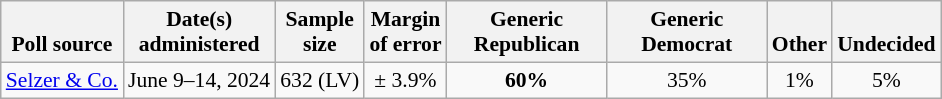<table class="wikitable" style="font-size:90%;text-align:center;">
<tr valign=bottom>
<th>Poll source</th>
<th>Date(s)<br>administered</th>
<th>Sample<br>size</th>
<th>Margin<br>of error</th>
<th style="width:100px;">Generic<br>Republican</th>
<th style="width:100px;">Generic<br>Democrat</th>
<th>Other</th>
<th>Undecided</th>
</tr>
<tr>
<td style="text-align:left;"><a href='#'>Selzer & Co.</a></td>
<td data-sort-value="2024-06-14">June 9–14, 2024</td>
<td>632 (LV)</td>
<td>± 3.9%</td>
<td><strong>60%</strong></td>
<td>35%</td>
<td>1%</td>
<td>5%</td>
</tr>
</table>
